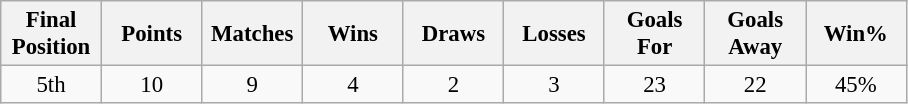<table class="wikitable" style="font-size: 95%; text-align: center;">
<tr>
<th width=60>Final Position</th>
<th width=60>Points</th>
<th width=60>Matches</th>
<th width=60>Wins</th>
<th width=60>Draws</th>
<th width=60>Losses</th>
<th width=60>Goals For</th>
<th width=60>Goals Away</th>
<th width=60>Win%</th>
</tr>
<tr>
<td>5th</td>
<td>10</td>
<td>9</td>
<td>4</td>
<td>2</td>
<td>3</td>
<td>23</td>
<td>22</td>
<td>45%</td>
</tr>
</table>
